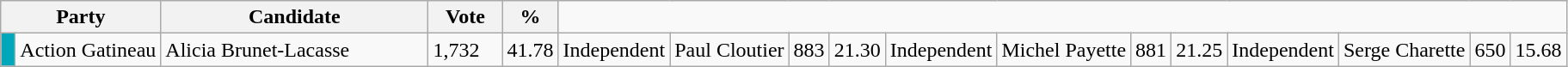<table class="wikitable">
<tr>
<th bgcolor="#DDDDFF" width="100px" colspan="2">Party</th>
<th bgcolor="#DDDDFF" width="200px">Candidate</th>
<th bgcolor="#DDDDFF" width="50px">Vote</th>
<th bgcolor="#DDDDFF" width="30px">%</th>
</tr>
<tr>
<td bgcolor=#00a7ba> </td>
<td>Action Gatineau</td>
<td>Alicia Brunet-Lacasse</td>
<td>1,732</td>
<td>41.78<br></td>
<td>Independent</td>
<td>Paul Cloutier</td>
<td>883</td>
<td>21.30<br></td>
<td>Independent</td>
<td>Michel Payette</td>
<td>881</td>
<td>21.25<br></td>
<td>Independent</td>
<td>Serge Charette</td>
<td>650</td>
<td>15.68</td>
</tr>
</table>
